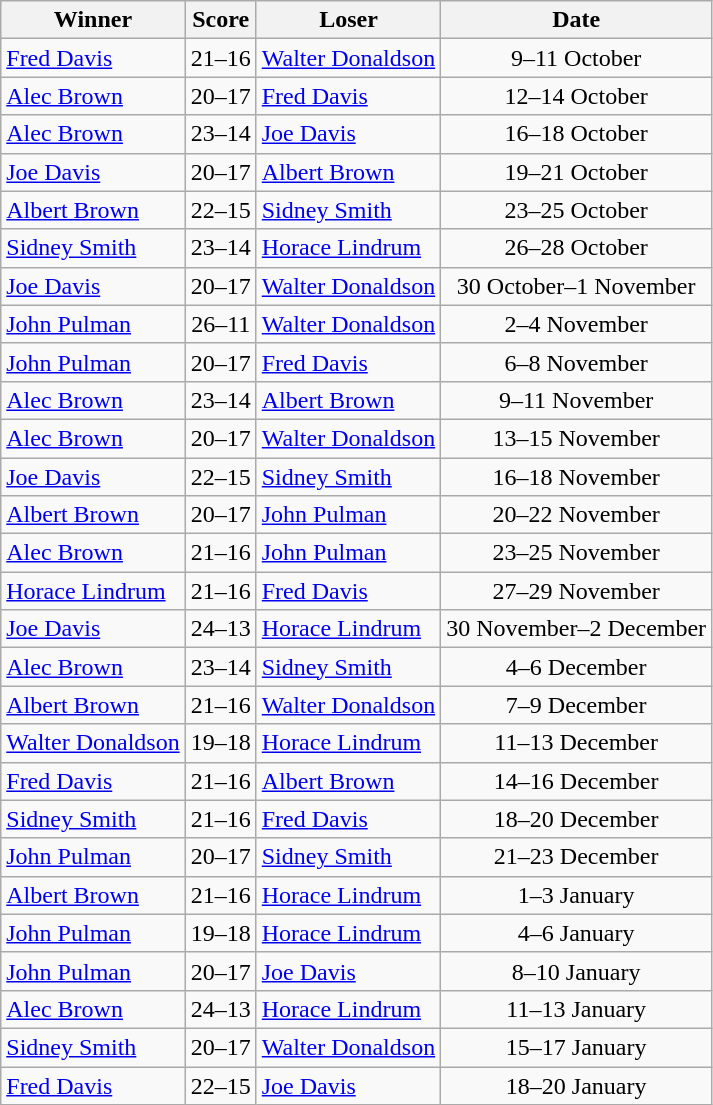<table class="wikitable" style="text-align:center">
<tr>
<th>Winner</th>
<th>Score</th>
<th>Loser</th>
<th>Date</th>
</tr>
<tr>
<td align=left><a href='#'>Fred Davis</a></td>
<td>21–16</td>
<td align=left><a href='#'>Walter Donaldson</a></td>
<td>9–11 October</td>
</tr>
<tr>
<td align=left><a href='#'>Alec Brown</a></td>
<td>20–17</td>
<td align=left><a href='#'>Fred Davis</a></td>
<td>12–14 October</td>
</tr>
<tr>
<td align=left><a href='#'>Alec Brown</a></td>
<td>23–14</td>
<td align=left><a href='#'>Joe Davis</a></td>
<td>16–18 October</td>
</tr>
<tr>
<td align=left><a href='#'>Joe Davis</a></td>
<td>20–17</td>
<td align=left><a href='#'>Albert Brown</a></td>
<td>19–21 October</td>
</tr>
<tr>
<td align=left><a href='#'>Albert Brown</a></td>
<td>22–15</td>
<td align=left><a href='#'>Sidney Smith</a></td>
<td>23–25 October</td>
</tr>
<tr>
<td align=left><a href='#'>Sidney Smith</a></td>
<td>23–14</td>
<td align=left><a href='#'>Horace Lindrum</a></td>
<td>26–28 October</td>
</tr>
<tr>
<td align=left><a href='#'>Joe Davis</a></td>
<td>20–17</td>
<td align=left><a href='#'>Walter Donaldson</a></td>
<td>30 October–1 November</td>
</tr>
<tr>
<td align=left><a href='#'>John Pulman</a></td>
<td>26–11</td>
<td align=left><a href='#'>Walter Donaldson</a></td>
<td>2–4 November</td>
</tr>
<tr>
<td align=left><a href='#'>John Pulman</a></td>
<td>20–17</td>
<td align=left><a href='#'>Fred Davis</a></td>
<td>6–8 November</td>
</tr>
<tr>
<td align=left><a href='#'>Alec Brown</a></td>
<td>23–14</td>
<td align=left><a href='#'>Albert Brown</a></td>
<td>9–11 November</td>
</tr>
<tr>
<td align=left><a href='#'>Alec Brown</a></td>
<td>20–17</td>
<td align=left><a href='#'>Walter Donaldson</a></td>
<td>13–15 November</td>
</tr>
<tr>
<td align=left><a href='#'>Joe Davis</a></td>
<td>22–15</td>
<td align=left><a href='#'>Sidney Smith</a></td>
<td>16–18 November</td>
</tr>
<tr>
<td align=left><a href='#'>Albert Brown</a></td>
<td>20–17</td>
<td align=left><a href='#'>John Pulman</a></td>
<td>20–22 November</td>
</tr>
<tr>
<td align=left><a href='#'>Alec Brown</a></td>
<td>21–16</td>
<td align=left><a href='#'>John Pulman</a></td>
<td>23–25 November</td>
</tr>
<tr>
<td align=left><a href='#'>Horace Lindrum</a></td>
<td>21–16</td>
<td align=left><a href='#'>Fred Davis</a></td>
<td>27–29 November</td>
</tr>
<tr>
<td align=left><a href='#'>Joe Davis</a></td>
<td>24–13</td>
<td align=left><a href='#'>Horace Lindrum</a></td>
<td>30 November–2 December</td>
</tr>
<tr>
<td align=left><a href='#'>Alec Brown</a></td>
<td>23–14</td>
<td align=left><a href='#'>Sidney Smith</a></td>
<td>4–6 December</td>
</tr>
<tr>
<td align=left><a href='#'>Albert Brown</a></td>
<td>21–16</td>
<td align=left><a href='#'>Walter Donaldson</a></td>
<td>7–9 December</td>
</tr>
<tr>
<td align=left><a href='#'>Walter Donaldson</a></td>
<td>19–18</td>
<td align=left><a href='#'>Horace Lindrum</a></td>
<td>11–13 December</td>
</tr>
<tr>
<td align=left><a href='#'>Fred Davis</a></td>
<td>21–16</td>
<td align=left><a href='#'>Albert Brown</a></td>
<td>14–16 December</td>
</tr>
<tr>
<td align=left><a href='#'>Sidney Smith</a></td>
<td>21–16</td>
<td align=left><a href='#'>Fred Davis</a></td>
<td>18–20 December</td>
</tr>
<tr>
<td align=left><a href='#'>John Pulman</a></td>
<td>20–17</td>
<td align=left><a href='#'>Sidney Smith</a></td>
<td>21–23 December</td>
</tr>
<tr>
<td align=left><a href='#'>Albert Brown</a></td>
<td>21–16</td>
<td align=left><a href='#'>Horace Lindrum</a></td>
<td>1–3 January</td>
</tr>
<tr>
<td align=left><a href='#'>John Pulman</a></td>
<td>19–18</td>
<td align=left><a href='#'>Horace Lindrum</a></td>
<td>4–6 January</td>
</tr>
<tr>
<td align=left><a href='#'>John Pulman</a></td>
<td>20–17</td>
<td align=left><a href='#'>Joe Davis</a></td>
<td>8–10 January</td>
</tr>
<tr>
<td align=left><a href='#'>Alec Brown</a></td>
<td>24–13</td>
<td align=left><a href='#'>Horace Lindrum</a></td>
<td>11–13 January</td>
</tr>
<tr>
<td align=left><a href='#'>Sidney Smith</a></td>
<td>20–17</td>
<td align=left><a href='#'>Walter Donaldson</a></td>
<td>15–17 January</td>
</tr>
<tr>
<td align=left><a href='#'>Fred Davis</a></td>
<td>22–15</td>
<td align=left><a href='#'>Joe Davis</a></td>
<td>18–20 January</td>
</tr>
</table>
